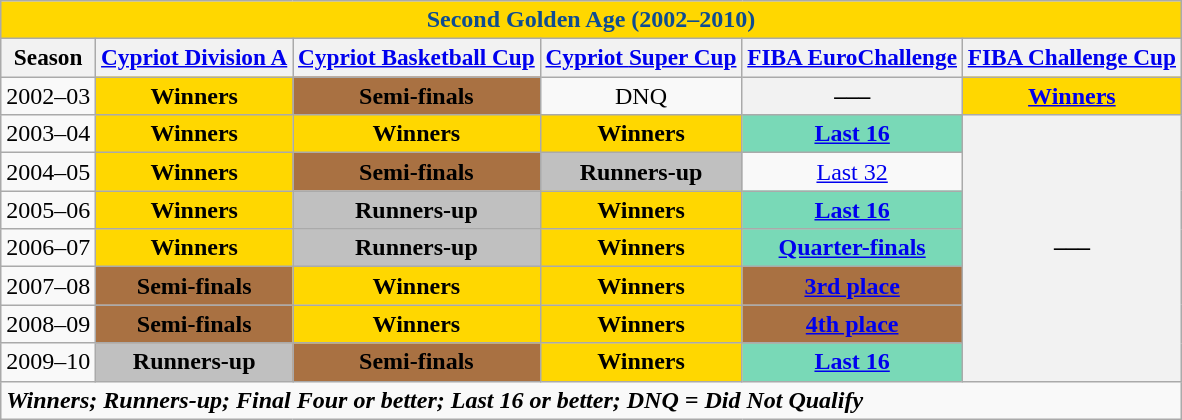<table class="wikitable" style="margin:auto; text-align: center; border: 1px solid #BBB; ">
<tr>
<th colspan="6" style="color:#0E4C92; background:gold;">Second Golden Age (2002–2010)</th>
</tr>
<tr style="font-size: 97%;">
<th>Season</th>
<th><a href='#'>Cypriot Division A</a></th>
<th><a href='#'>Cypriot Basketball <strong>Cup</strong></a></th>
<th><a href='#'>Cypriot <strong>Super Cup</strong></a></th>
<th><a href='#'>FIBA EuroChallenge</a></th>
<th><a href='#'>FIBA Challenge Cup</a></th>
</tr>
<tr>
<td style="text-align: center";>2002–03</td>
<th style="background:gold;">Winners</th>
<th style="background:#A97142;">Semi-finals</th>
<td>DNQ</td>
<th>–––</th>
<th style="background:gold;"><a href='#'>Winners</a></th>
</tr>
<tr>
<td style="text-align: center";>2003–04</td>
<th style="background:gold;">Winners</th>
<th style="background:gold;">Winners</th>
<th style="background:gold;">Winners</th>
<th style="background:#79D9B7;"><a href='#'>Last 16</a></th>
<th rowspan="7">–––</th>
</tr>
<tr>
<td style="text-align: center";>2004–05</td>
<th style="background:gold;">Winners</th>
<th style="background:#A97142;">Semi-finals</th>
<th style="background:silver;">Runners-up</th>
<td style="text-align: center";><a href='#'>Last 32</a></td>
</tr>
<tr>
<td style="text-align: center";>2005–06</td>
<th style="background:gold;">Winners</th>
<th style="background:silver;">Runners-up</th>
<th style="background:gold;">Winners</th>
<th style="background:#79D9B7;"><a href='#'>Last 16</a></th>
</tr>
<tr>
<td style="text-align: center";>2006–07</td>
<th style="background:gold;">Winners</th>
<th style="background:silver;">Runners-up</th>
<th style="background:gold;">Winners</th>
<th style="background:#79D9B7;"><a href='#'>Quarter-finals</a></th>
</tr>
<tr>
<td style="text-align: center";>2007–08</td>
<th style="background:#A97142;">Semi-finals</th>
<th style="background:gold;">Winners</th>
<th style="background:gold;">Winners</th>
<th style="background:#A97142;"><a href='#'>3rd place</a></th>
</tr>
<tr>
<td style="text-align: center";>2008–09</td>
<th style="background:#A97142;">Semi-finals</th>
<th style="background:gold;">Winners</th>
<th style="background:gold;">Winners</th>
<th style="background:#A97142;"><a href='#'>4th place</a></th>
</tr>
<tr>
<td style="text-align: center";>2009–10</td>
<th style="background:silver;">Runners-up</th>
<th style="background:#A97142;">Semi-finals</th>
<th style="background:gold;">Winners</th>
<th style="background:#79D9B7;"><a href='#'>Last 16</a></th>
</tr>
<tr>
<td style="text-align: left"; colspan="6"><strong><em><strong> Winners; </strong><strong> Runners-up; </strong><strong> Final Four or better; </strong><strong> Last 16 or better; </strong>DNQ =<strong> Did Not Qualify<em></td>
</tr>
</table>
